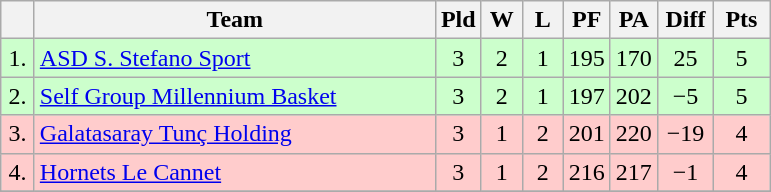<table class=wikitable style="text-align:center">
<tr>
<th width=15></th>
<th width=260>Team</th>
<th width=20>Pld</th>
<th width=20>W</th>
<th width=20>L</th>
<th width=20>PF</th>
<th width=20>PA</th>
<th width=30>Diff</th>
<th width=30>Pts</th>
</tr>
<tr bgcolor=ccffcc>
<td>1.</td>
<td align=left> <a href='#'>ASD S. Stefano Sport</a></td>
<td>3</td>
<td>2</td>
<td>1</td>
<td>195</td>
<td>170</td>
<td>25</td>
<td>5</td>
</tr>
<tr bgcolor=ccffcc>
<td>2.</td>
<td align=left> <a href='#'>Self Group Millennium Basket</a></td>
<td>3</td>
<td>2</td>
<td>1</td>
<td>197</td>
<td>202</td>
<td>−5</td>
<td>5</td>
</tr>
<tr bgcolor=ffcccc>
<td>3.</td>
<td align=left> <a href='#'>Galatasaray Tunç Holding</a></td>
<td>3</td>
<td>1</td>
<td>2</td>
<td>201</td>
<td>220</td>
<td>−19</td>
<td>4</td>
</tr>
<tr bgcolor=ffcccc>
<td>4.</td>
<td align=left> <a href='#'>Hornets Le Cannet</a></td>
<td>3</td>
<td>1</td>
<td>2</td>
<td>216</td>
<td>217</td>
<td>−1</td>
<td>4</td>
</tr>
<tr>
</tr>
</table>
